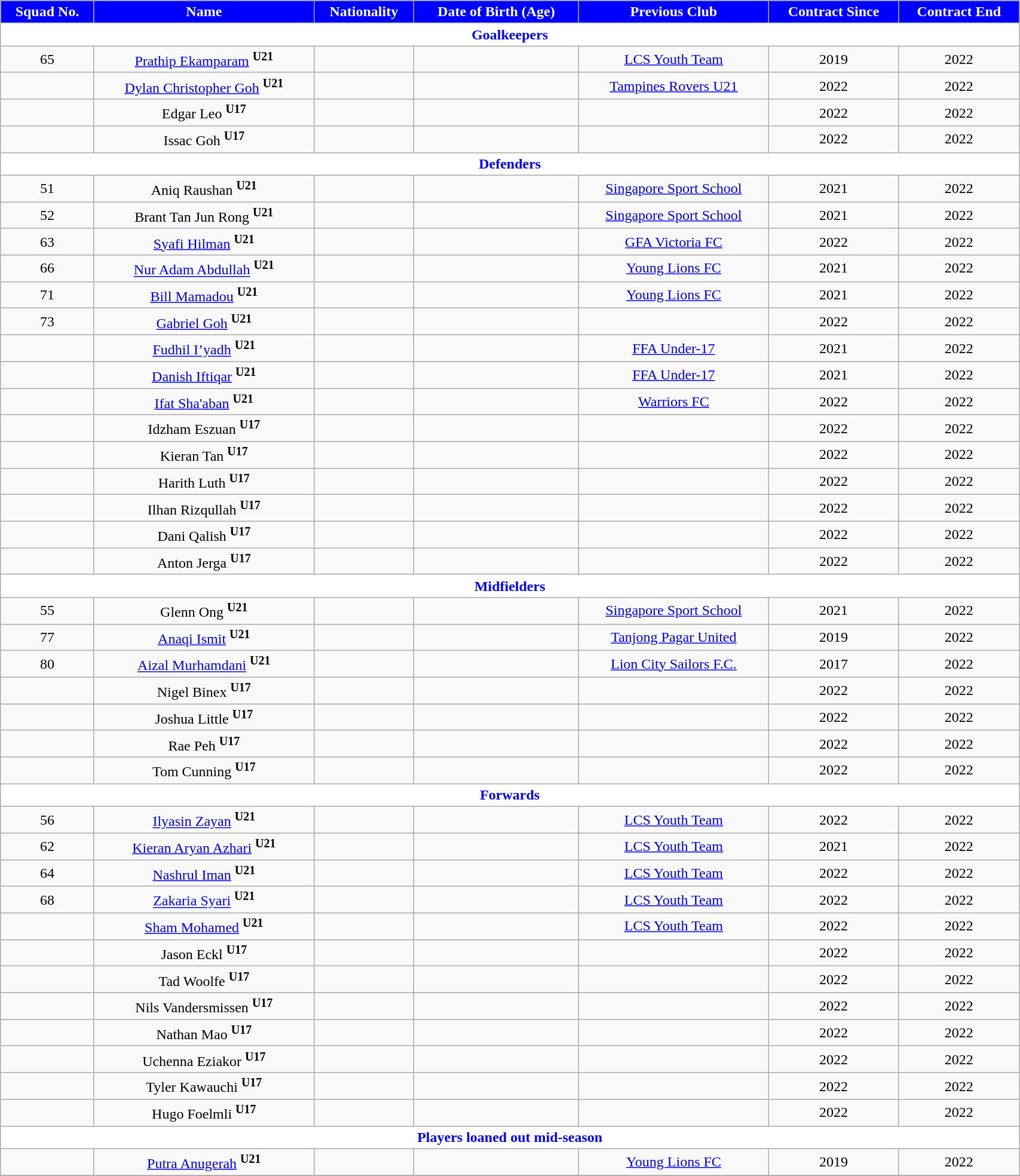<table class="wikitable" style="text-align:center; font-size:100%; width:90%;">
<tr>
<th style="background:Blue; color:white; text-align:center;">Squad No.</th>
<th style="background:Blue; color:white; text-align:center;">Name</th>
<th style="background:Blue; color:white; text-align:center;">Nationality</th>
<th style="background:Blue; color:white; text-align:center;">Date of Birth (Age)</th>
<th style="background:Blue; color:white; text-align:center;">Previous Club</th>
<th style="background:Blue; color:white; text-align:center;">Contract Since</th>
<th style="background:Blue; color:white; text-align:center;">Contract End</th>
</tr>
<tr>
<th colspan="8" style="background:white; color:blue; text-align:center">Goalkeepers</th>
</tr>
<tr>
<td>65</td>
<td><a href='#'>Prathip Ekamparam</a> <sup><strong>U21</strong></sup></td>
<td></td>
<td></td>
<td> <a href='#'>LCS Youth Team</a></td>
<td>2019</td>
<td>2022</td>
</tr>
<tr>
<td></td>
<td><a href='#'>Dylan Christopher Goh</a> <sup><strong>U21</strong></sup></td>
<td></td>
<td></td>
<td> <a href='#'>Tampines Rovers U21</a></td>
<td>2022</td>
<td>2022</td>
</tr>
<tr>
<td></td>
<td>Edgar Leo <sup><strong>U17</strong></sup></td>
<td></td>
<td></td>
<td></td>
<td>2022</td>
<td>2022</td>
</tr>
<tr>
<td></td>
<td>Issac Goh <sup><strong>U17</strong></sup></td>
<td></td>
<td></td>
<td></td>
<td>2022</td>
<td>2022</td>
</tr>
<tr>
<th colspan="8" style="background:white; color:blue; text-align:center">Defenders</th>
</tr>
<tr>
<td>51</td>
<td>Aniq Raushan <sup><strong>U21</strong></sup></td>
<td></td>
<td></td>
<td> <a href='#'>Singapore Sport School</a></td>
<td>2021</td>
<td>2022</td>
</tr>
<tr>
<td>52</td>
<td>Brant Tan Jun Rong <sup><strong>U21</strong></sup></td>
<td></td>
<td></td>
<td> <a href='#'>Singapore Sport School</a></td>
<td>2021</td>
<td>2022</td>
</tr>
<tr>
<td>63</td>
<td><a href='#'>Syafi Hilman</a> <sup><strong>U21</strong></sup></td>
<td></td>
<td></td>
<td> <a href='#'>GFA Victoria FC</a></td>
<td>2022</td>
<td>2022</td>
</tr>
<tr>
<td>66</td>
<td><a href='#'>Nur Adam Abdullah</a> <sup><strong>U21</strong></sup></td>
<td></td>
<td></td>
<td> <a href='#'>Young Lions FC</a></td>
<td>2021</td>
<td>2022</td>
</tr>
<tr>
<td>71</td>
<td><a href='#'>Bill Mamadou</a> <sup><strong>U21</strong></sup></td>
<td></td>
<td></td>
<td> <a href='#'>Young Lions FC</a></td>
<td>2021</td>
<td>2022</td>
</tr>
<tr>
<td>73</td>
<td><a href='#'>Gabriel Goh</a> <sup><strong>U21</strong></sup></td>
<td></td>
<td></td>
<td></td>
<td>2022</td>
<td>2022</td>
</tr>
<tr>
<td></td>
<td><a href='#'>Fudhil I’yadh</a> <sup><strong>U21</strong></sup></td>
<td></td>
<td></td>
<td> <a href='#'>FFA Under-17</a></td>
<td>2021</td>
<td>2022</td>
</tr>
<tr>
<td></td>
<td><a href='#'>Danish Iftiqar</a> <sup><strong>U21</strong></sup></td>
<td></td>
<td></td>
<td> <a href='#'>FFA Under-17</a></td>
<td>2021</td>
<td>2022</td>
</tr>
<tr>
<td></td>
<td><a href='#'>Ifat Sha'aban</a> <sup><strong>U21</strong></sup></td>
<td></td>
<td></td>
<td> <a href='#'>Warriors FC</a></td>
<td>2022</td>
<td>2022</td>
</tr>
<tr>
<td></td>
<td>Idzham Eszuan <sup><strong>U17</strong></sup></td>
<td></td>
<td></td>
<td></td>
<td>2022</td>
<td>2022</td>
</tr>
<tr>
<td></td>
<td>Kieran Tan <sup><strong>U17</strong></sup></td>
<td></td>
<td></td>
<td></td>
<td>2022</td>
<td>2022</td>
</tr>
<tr>
<td></td>
<td>Harith Luth <sup><strong>U17</strong></sup></td>
<td></td>
<td></td>
<td></td>
<td>2022</td>
<td>2022</td>
</tr>
<tr>
<td></td>
<td>Ilhan Rizqullah <sup><strong>U17</strong></sup></td>
<td></td>
<td></td>
<td></td>
<td>2022</td>
<td>2022</td>
</tr>
<tr>
<td></td>
<td>Dani Qalish <sup><strong>U17</strong></sup></td>
<td></td>
<td></td>
<td></td>
<td>2022</td>
<td>2022</td>
</tr>
<tr>
<td></td>
<td>Anton Jerga <sup><strong>U17</strong></sup></td>
<td></td>
<td></td>
<td></td>
<td>2022</td>
<td>2022</td>
</tr>
<tr>
<th colspan="8" style="background:white; color:blue; text-align:center">Midfielders</th>
</tr>
<tr>
<td>55</td>
<td>Glenn Ong <sup><strong>U21</strong></sup></td>
<td></td>
<td></td>
<td> <a href='#'>Singapore Sport School</a></td>
<td>2021</td>
<td>2022</td>
</tr>
<tr>
<td>77</td>
<td><a href='#'>Anaqi Ismit</a> <sup><strong>U21</strong></sup></td>
<td></td>
<td></td>
<td> <a href='#'>Tanjong Pagar United</a></td>
<td>2019</td>
<td>2022</td>
</tr>
<tr>
<td>80</td>
<td><a href='#'>Aizal Murhamdani</a> <sup><strong>U21</strong></sup></td>
<td></td>
<td></td>
<td> <a href='#'>Lion City Sailors F.C.</a></td>
<td>2017</td>
<td>2022</td>
</tr>
<tr>
<td></td>
<td>Nigel Binex <sup><strong>U17</strong></sup></td>
<td></td>
<td></td>
<td></td>
<td>2022</td>
<td>2022</td>
</tr>
<tr>
<td></td>
<td>Joshua Little <sup><strong>U17</strong></sup></td>
<td></td>
<td></td>
<td></td>
<td>2022</td>
<td>2022</td>
</tr>
<tr>
<td></td>
<td>Rae Peh <sup><strong>U17</strong></sup></td>
<td></td>
<td></td>
<td></td>
<td>2022</td>
<td>2022</td>
</tr>
<tr>
<td></td>
<td>Tom Cunning <sup><strong>U17</strong></sup></td>
<td></td>
<td></td>
<td></td>
<td>2022</td>
<td>2022</td>
</tr>
<tr>
<th colspan="8" style="background:white; color:blue; text-align:center">Forwards</th>
</tr>
<tr>
<td>56</td>
<td><a href='#'>Ilyasin Zayan</a> <sup><strong>U21</strong></sup></td>
<td></td>
<td></td>
<td> <a href='#'>LCS Youth Team</a></td>
<td>2022</td>
<td>2022</td>
</tr>
<tr>
<td>62</td>
<td><a href='#'>Kieran Aryan Azhari</a> <sup><strong>U21</strong></sup></td>
<td></td>
<td></td>
<td> <a href='#'>LCS Youth Team</a></td>
<td>2021</td>
<td>2022</td>
</tr>
<tr>
<td>64</td>
<td><a href='#'>Nashrul Iman</a> <sup><strong>U21</strong></sup></td>
<td></td>
<td></td>
<td> <a href='#'>LCS Youth Team</a></td>
<td>2022</td>
<td>2022</td>
</tr>
<tr>
<td>68</td>
<td><a href='#'>Zakaria Syari</a> <sup><strong>U21</strong></sup></td>
<td></td>
<td></td>
<td> <a href='#'>LCS Youth Team</a></td>
<td>2022</td>
<td>2022</td>
</tr>
<tr>
<td></td>
<td><a href='#'>Sham Mohamed</a> <sup><strong>U21</strong></sup></td>
<td></td>
<td></td>
<td> <a href='#'>LCS Youth Team</a></td>
<td>2022</td>
<td>2022</td>
</tr>
<tr>
<td></td>
<td>Jason Eckl <sup><strong>U17</strong></sup></td>
<td></td>
<td></td>
<td></td>
<td>2022</td>
<td>2022</td>
</tr>
<tr>
<td></td>
<td>Tad Woolfe <sup><strong>U17</strong></sup></td>
<td></td>
<td></td>
<td></td>
<td>2022</td>
<td>2022</td>
</tr>
<tr>
<td></td>
<td>Nils Vandersmissen <sup><strong>U17</strong></sup></td>
<td></td>
<td></td>
<td></td>
<td>2022</td>
<td>2022</td>
</tr>
<tr>
<td></td>
<td>Nathan Mao <sup><strong>U17</strong></sup></td>
<td></td>
<td></td>
<td></td>
<td>2022</td>
<td>2022</td>
</tr>
<tr>
<td></td>
<td>Uchenna Eziakor <sup><strong>U17</strong></sup></td>
<td></td>
<td></td>
<td></td>
<td>2022</td>
<td>2022</td>
</tr>
<tr>
<td></td>
<td>Tyler Kawauchi <sup><strong>U17</strong></sup></td>
<td></td>
<td></td>
<td></td>
<td>2022</td>
<td>2022</td>
</tr>
<tr>
<td></td>
<td>Hugo Foelmli <sup><strong>U17</strong></sup></td>
<td></td>
<td></td>
<td></td>
<td>2022</td>
<td>2022</td>
</tr>
<tr>
<th colspan="8" style="background:white; color:blue; text-align:center">Players loaned out mid-season</th>
</tr>
<tr>
<td></td>
<td><a href='#'>Putra Anugerah</a> <sup><strong>U21</strong></sup></td>
<td></td>
<td></td>
<td> <a href='#'>Young Lions FC</a></td>
<td>2019</td>
<td>2022</td>
</tr>
<tr>
</tr>
</table>
